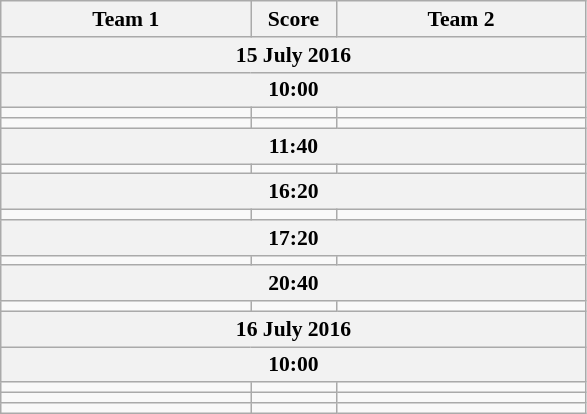<table class="wikitable" style="text-align: center; font-size:90% ">
<tr>
<th align="right" width="160">Team 1</th>
<th width="50">Score</th>
<th align="left" width="160">Team 2</th>
</tr>
<tr>
<th colspan=3>15 July 2016</th>
</tr>
<tr>
<th colspan=3>10:00</th>
</tr>
<tr>
<td align=right></td>
<td align=center></td>
<td align=left><strong></strong></td>
</tr>
<tr>
<td align=right></td>
<td align=center></td>
<td align=left><strong></strong></td>
</tr>
<tr>
<th colspan=3>11:40</th>
</tr>
<tr>
<td align=right><strong></strong></td>
<td align=center></td>
<td align=left></td>
</tr>
<tr>
<th colspan=3>16:20</th>
</tr>
<tr>
<td align=right><strong></strong></td>
<td align=center></td>
<td align=left></td>
</tr>
<tr>
<th colspan=3>17:20</th>
</tr>
<tr>
<td align=right></td>
<td align=center></td>
<td align=left><strong></strong></td>
</tr>
<tr>
<th colspan=3>20:40</th>
</tr>
<tr>
<td align=right></td>
<td align=center></td>
<td align=left><strong></strong></td>
</tr>
<tr>
<th colspan=3>16 July 2016</th>
</tr>
<tr>
<th colspan=3>10:00</th>
</tr>
<tr>
<td align=right></td>
<td align=center></td>
<td align=left><strong></strong></td>
</tr>
<tr>
<td align=right><strong></strong></td>
<td align=center></td>
<td align=left></td>
</tr>
<tr>
<td align=right></td>
<td align=center></td>
<td align=left><strong></strong></td>
</tr>
</table>
